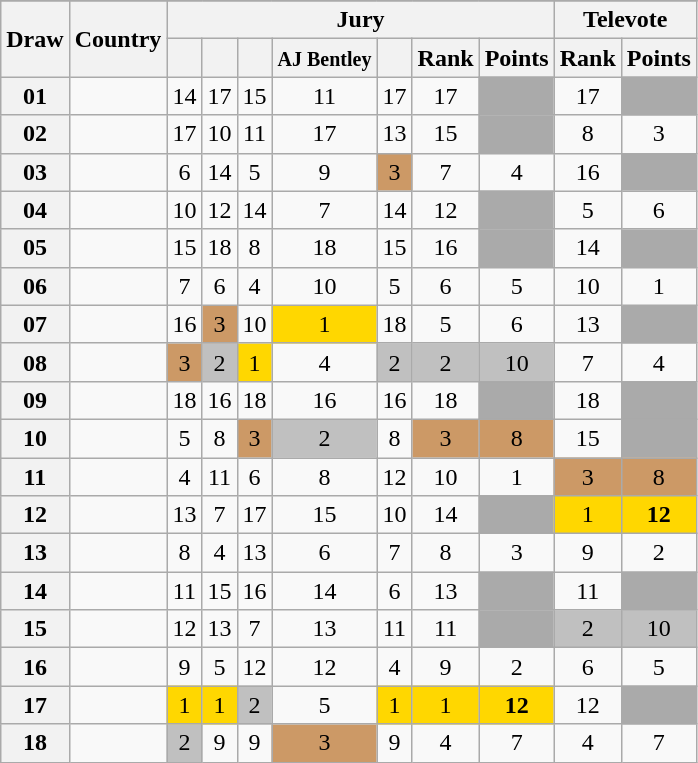<table class="sortable wikitable collapsible plainrowheaders" style="text-align:center;">
<tr>
</tr>
<tr>
<th scope="col" rowspan="2">Draw</th>
<th scope="col" rowspan="2">Country</th>
<th scope="col" colspan="7">Jury</th>
<th scope="col" colspan="2">Televote</th>
</tr>
<tr>
<th scope="col"><small></small></th>
<th scope="col"><small></small></th>
<th scope="col"><small></small></th>
<th scope="col"><small>AJ Bentley</small></th>
<th scope="col"><small></small></th>
<th scope="col">Rank</th>
<th scope="col">Points</th>
<th scope="col">Rank</th>
<th scope="col">Points</th>
</tr>
<tr>
<th scope="row" style="text-align:center;">01</th>
<td style="text-align:left;"></td>
<td>14</td>
<td>17</td>
<td>15</td>
<td>11</td>
<td>17</td>
<td>17</td>
<td style="background:#AAAAAA;"></td>
<td>17</td>
<td style="background:#AAAAAA;"></td>
</tr>
<tr>
<th scope="row" style="text-align:center;">02</th>
<td style="text-align:left;"></td>
<td>17</td>
<td>10</td>
<td>11</td>
<td>17</td>
<td>13</td>
<td>15</td>
<td style="background:#AAAAAA;"></td>
<td>8</td>
<td>3</td>
</tr>
<tr>
<th scope="row" style="text-align:center;">03</th>
<td style="text-align:left;"></td>
<td>6</td>
<td>14</td>
<td>5</td>
<td>9</td>
<td style="background:#CC9966;">3</td>
<td>7</td>
<td>4</td>
<td>16</td>
<td style="background:#AAAAAA;"></td>
</tr>
<tr>
<th scope="row" style="text-align:center;">04</th>
<td style="text-align:left;"></td>
<td>10</td>
<td>12</td>
<td>14</td>
<td>7</td>
<td>14</td>
<td>12</td>
<td style="background:#AAAAAA;"></td>
<td>5</td>
<td>6</td>
</tr>
<tr>
<th scope="row" style="text-align:center;">05</th>
<td style="text-align:left;"></td>
<td>15</td>
<td>18</td>
<td>8</td>
<td>18</td>
<td>15</td>
<td>16</td>
<td style="background:#AAAAAA;"></td>
<td>14</td>
<td style="background:#AAAAAA;"></td>
</tr>
<tr>
<th scope="row" style="text-align:center;">06</th>
<td style="text-align:left;"></td>
<td>7</td>
<td>6</td>
<td>4</td>
<td>10</td>
<td>5</td>
<td>6</td>
<td>5</td>
<td>10</td>
<td>1</td>
</tr>
<tr>
<th scope="row" style="text-align:center;">07</th>
<td style="text-align:left;"></td>
<td>16</td>
<td style="background:#CC9966;">3</td>
<td>10</td>
<td style="background:gold;">1</td>
<td>18</td>
<td>5</td>
<td>6</td>
<td>13</td>
<td style="background:#AAAAAA;"></td>
</tr>
<tr>
<th scope="row" style="text-align:center;">08</th>
<td style="text-align:left;"></td>
<td style="background:#CC9966;">3</td>
<td style="background:silver;">2</td>
<td style="background:gold;">1</td>
<td>4</td>
<td style="background:silver;">2</td>
<td style="background:silver;">2</td>
<td style="background:silver;">10</td>
<td>7</td>
<td>4</td>
</tr>
<tr>
<th scope="row" style="text-align:center;">09</th>
<td style="text-align:left;"></td>
<td>18</td>
<td>16</td>
<td>18</td>
<td>16</td>
<td>16</td>
<td>18</td>
<td style="background:#AAAAAA;"></td>
<td>18</td>
<td style="background:#AAAAAA;"></td>
</tr>
<tr>
<th scope="row" style="text-align:center;">10</th>
<td style="text-align:left;"></td>
<td>5</td>
<td>8</td>
<td style="background:#CC9966;">3</td>
<td style="background:silver;">2</td>
<td>8</td>
<td style="background:#CC9966;">3</td>
<td style="background:#CC9966;">8</td>
<td>15</td>
<td style="background:#AAAAAA;"></td>
</tr>
<tr>
<th scope="row" style="text-align:center;">11</th>
<td style="text-align:left;"></td>
<td>4</td>
<td>11</td>
<td>6</td>
<td>8</td>
<td>12</td>
<td>10</td>
<td>1</td>
<td style="background:#CC9966;">3</td>
<td style="background:#CC9966;">8</td>
</tr>
<tr>
<th scope="row" style="text-align:center;">12</th>
<td style="text-align:left;"></td>
<td>13</td>
<td>7</td>
<td>17</td>
<td>15</td>
<td>10</td>
<td>14</td>
<td style="background:#AAAAAA;"></td>
<td style="background:gold;">1</td>
<td style="background:gold;"><strong>12</strong></td>
</tr>
<tr>
<th scope="row" style="text-align:center;">13</th>
<td style="text-align:left;"></td>
<td>8</td>
<td>4</td>
<td>13</td>
<td>6</td>
<td>7</td>
<td>8</td>
<td>3</td>
<td>9</td>
<td>2</td>
</tr>
<tr>
<th scope="row" style="text-align:center;">14</th>
<td style="text-align:left;"></td>
<td>11</td>
<td>15</td>
<td>16</td>
<td>14</td>
<td>6</td>
<td>13</td>
<td style="background:#AAAAAA;"></td>
<td>11</td>
<td style="background:#AAAAAA;"></td>
</tr>
<tr>
<th scope="row" style="text-align:center;">15</th>
<td style="text-align:left;"></td>
<td>12</td>
<td>13</td>
<td>7</td>
<td>13</td>
<td>11</td>
<td>11</td>
<td style="background:#AAAAAA;"></td>
<td style="background:silver;">2</td>
<td style="background:silver;">10</td>
</tr>
<tr>
<th scope="row" style="text-align:center;">16</th>
<td style="text-align:left;"></td>
<td>9</td>
<td>5</td>
<td>12</td>
<td>12</td>
<td>4</td>
<td>9</td>
<td>2</td>
<td>6</td>
<td>5</td>
</tr>
<tr>
<th scope="row" style="text-align:center;">17</th>
<td style="text-align:left;"></td>
<td style="background:gold;">1</td>
<td style="background:gold;">1</td>
<td style="background:silver;">2</td>
<td>5</td>
<td style="background:gold;">1</td>
<td style="background:gold;">1</td>
<td style="background:gold;"><strong>12</strong></td>
<td>12</td>
<td style="background:#AAAAAA;"></td>
</tr>
<tr>
<th scope="row" style="text-align:center;">18</th>
<td style="text-align:left;"></td>
<td style="background:silver;">2</td>
<td>9</td>
<td>9</td>
<td style="background:#CC9966;">3</td>
<td>9</td>
<td>4</td>
<td>7</td>
<td>4</td>
<td>7</td>
</tr>
</table>
